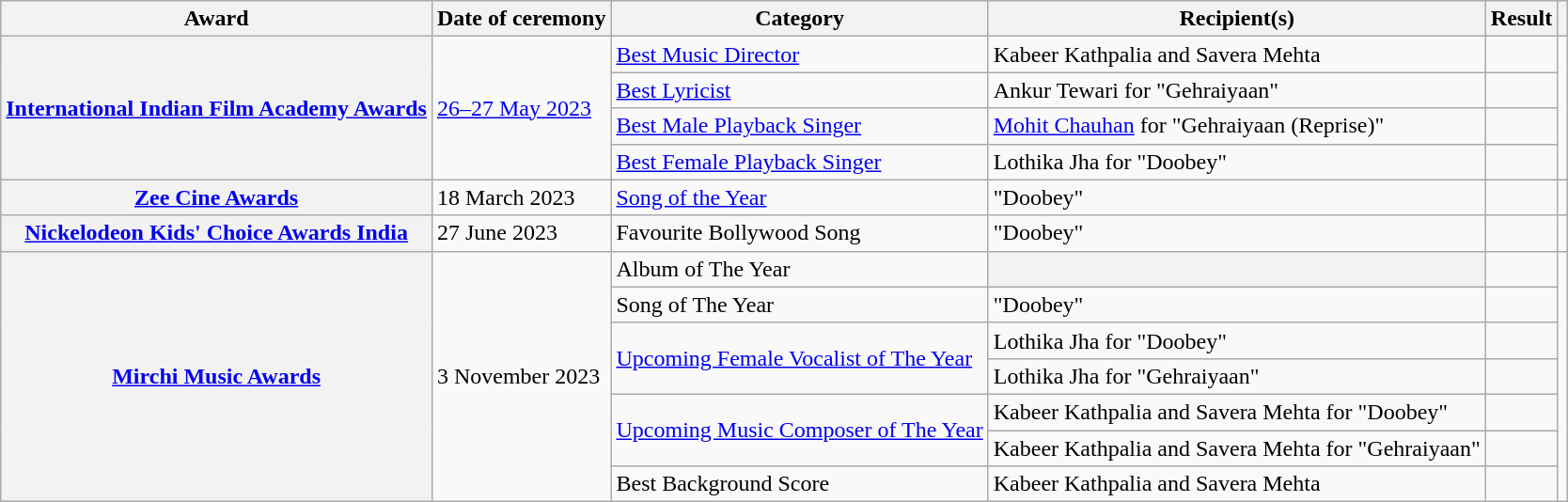<table class="wikitable plainrowheaders sortable">
<tr>
<th scope="col">Award</th>
<th scope="col">Date of ceremony</th>
<th scope="col">Category</th>
<th scope="col">Recipient(s)</th>
<th scope="col">Result</th>
<th scope="col" class="unsortable"></th>
</tr>
<tr>
<th rowspan="4" scope="row"><a href='#'>International Indian Film Academy Awards</a></th>
<td rowspan="4"><a href='#'>26–27 May 2023</a></td>
<td><a href='#'>Best Music Director</a></td>
<td>Kabeer Kathpalia and Savera Mehta</td>
<td></td>
<td rowspan="4" style="text-align:center;"></td>
</tr>
<tr>
<td><a href='#'>Best Lyricist</a></td>
<td>Ankur Tewari for "Gehraiyaan"</td>
<td></td>
</tr>
<tr>
<td><a href='#'>Best Male Playback Singer</a></td>
<td><a href='#'>Mohit Chauhan</a> for "Gehraiyaan (Reprise)"</td>
<td></td>
</tr>
<tr>
<td><a href='#'>Best Female Playback Singer</a></td>
<td>Lothika Jha for "Doobey"</td>
<td></td>
</tr>
<tr>
<th scope="row"><a href='#'>Zee Cine Awards</a></th>
<td>18 March 2023</td>
<td><a href='#'>Song of the Year</a></td>
<td>"Doobey"</td>
<td></td>
<td style="text-align:center;"></td>
</tr>
<tr>
<th scope="row"><a href='#'>Nickelodeon Kids' Choice Awards India</a></th>
<td>27 June 2023</td>
<td>Favourite Bollywood Song</td>
<td>"Doobey"</td>
<td></td>
<td style="text-align:center;"></td>
</tr>
<tr>
<th rowspan="7" scope="row"><a href='#'>Mirchi Music Awards</a></th>
<td rowspan="7">3 November 2023</td>
<td>Album of The Year </td>
<th></th>
<td></td>
<td rowspan="7" style="text-align:center;"></td>
</tr>
<tr>
<td>Song of The Year </td>
<td>"Doobey"</td>
<td></td>
</tr>
<tr>
<td rowspan="2"><a href='#'>Upcoming Female Vocalist of The Year</a></td>
<td>Lothika Jha for "Doobey"</td>
<td></td>
</tr>
<tr>
<td>Lothika Jha for "Gehraiyaan"</td>
<td></td>
</tr>
<tr>
<td rowspan="2"><a href='#'>Upcoming Music Composer of The Year</a></td>
<td>Kabeer Kathpalia and Savera Mehta for "Doobey"</td>
<td></td>
</tr>
<tr>
<td>Kabeer Kathpalia and Savera Mehta for "Gehraiyaan"</td>
<td></td>
</tr>
<tr>
<td>Best Background Score</td>
<td>Kabeer Kathpalia and Savera Mehta</td>
<td></td>
</tr>
</table>
